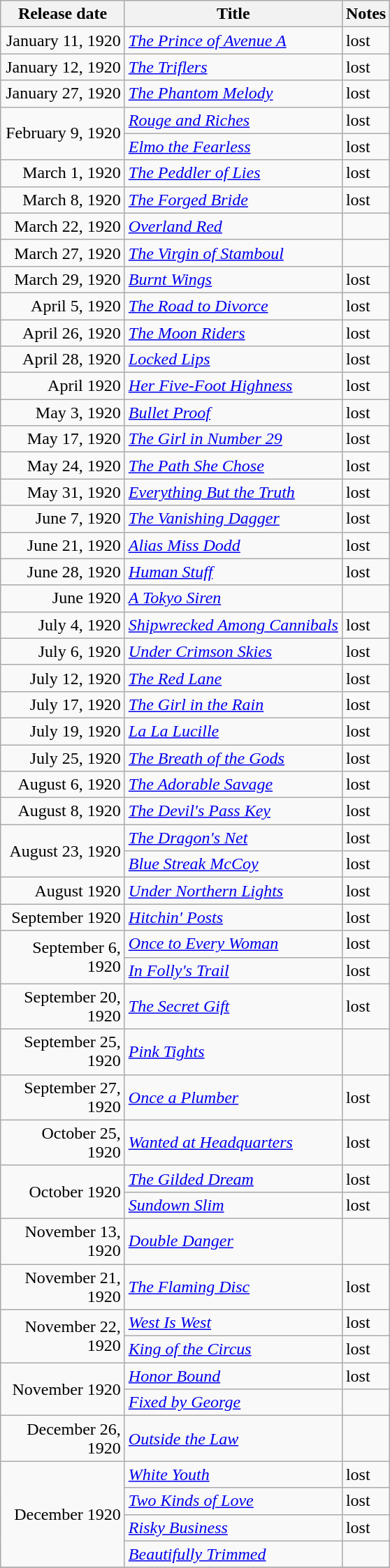<table class="wikitable sortable">
<tr>
<th style="width:111px;">Release date</th>
<th>Title</th>
<th>Notes</th>
</tr>
<tr>
<td style="text-align:right;">January 11, 1920</td>
<td><em><a href='#'>The Prince of Avenue A</a></em></td>
<td>lost</td>
</tr>
<tr>
<td style="text-align:right;">January 12, 1920</td>
<td><em><a href='#'>The Triflers</a></em></td>
<td>lost </td>
</tr>
<tr>
<td style="text-align:right;">January 27, 1920</td>
<td><em><a href='#'>The Phantom Melody</a></em></td>
<td>lost</td>
</tr>
<tr>
<td style="text-align:right;" rowspan="2">February 9, 1920</td>
<td><em><a href='#'>Rouge and Riches</a></em></td>
<td>lost</td>
</tr>
<tr>
<td><em><a href='#'>Elmo the Fearless</a></em></td>
<td>lost </td>
</tr>
<tr>
<td style="text-align:right;">March 1, 1920</td>
<td><em><a href='#'>The Peddler of Lies</a></em></td>
<td>lost </td>
</tr>
<tr>
<td style="text-align:right;">March 8, 1920</td>
<td><em><a href='#'>The Forged Bride</a></em></td>
<td>lost </td>
</tr>
<tr>
<td style="text-align:right;">March 22, 1920</td>
<td><em><a href='#'>Overland Red</a></em></td>
<td></td>
</tr>
<tr>
<td style="text-align:right;">March 27, 1920</td>
<td><em><a href='#'>The Virgin of Stamboul</a></em></td>
<td></td>
</tr>
<tr>
<td style="text-align:right;">March 29, 1920</td>
<td><em><a href='#'>Burnt Wings</a></em></td>
<td>lost </td>
</tr>
<tr>
<td style="text-align:right;">April 5, 1920</td>
<td><em><a href='#'>The Road to Divorce</a></em></td>
<td>lost </td>
</tr>
<tr>
<td style="text-align:right;">April 26, 1920</td>
<td><em><a href='#'>The Moon Riders</a></em></td>
<td>lost</td>
</tr>
<tr>
<td style="text-align:right;">April 28, 1920</td>
<td><em><a href='#'>Locked Lips</a></em></td>
<td>lost </td>
</tr>
<tr>
<td style="text-align:right;">April 1920</td>
<td><em><a href='#'>Her Five-Foot Highness</a></em></td>
<td>lost </td>
</tr>
<tr>
<td style="text-align:right;">May 3, 1920</td>
<td><em><a href='#'>Bullet Proof</a></em></td>
<td>lost </td>
</tr>
<tr>
<td style="text-align:right;">May 17, 1920</td>
<td><em><a href='#'>The Girl in Number 29</a></em></td>
<td>lost </td>
</tr>
<tr>
<td style="text-align:right;">May 24, 1920</td>
<td><em><a href='#'>The Path She Chose</a></em></td>
<td>lost </td>
</tr>
<tr>
<td style="text-align:right;">May 31, 1920</td>
<td><em><a href='#'>Everything But the Truth</a></em></td>
<td>lost </td>
</tr>
<tr>
<td style="text-align:right;">June 7, 1920</td>
<td><em><a href='#'>The Vanishing Dagger</a></em></td>
<td>lost</td>
</tr>
<tr>
<td style="text-align:right;">June 21, 1920</td>
<td><em><a href='#'>Alias Miss Dodd</a></em></td>
<td>lost  </td>
</tr>
<tr>
<td style="text-align:right;">June 28, 1920</td>
<td><em><a href='#'>Human Stuff</a></em></td>
<td>lost </td>
</tr>
<tr>
<td style="text-align:right;">June 1920</td>
<td><em><a href='#'>A Tokyo Siren</a></em></td>
<td></td>
</tr>
<tr>
<td style="text-align:right;">July 4, 1920</td>
<td><em><a href='#'>Shipwrecked Among Cannibals</a></em></td>
<td>lost </td>
</tr>
<tr>
<td style="text-align:right;">July 6, 1920</td>
<td><em><a href='#'>Under Crimson Skies</a></em></td>
<td>lost </td>
</tr>
<tr>
<td style="text-align:right;">July 12, 1920</td>
<td><em><a href='#'>The Red Lane</a></em></td>
<td>lost </td>
</tr>
<tr>
<td style="text-align:right;">July 17, 1920</td>
<td><em><a href='#'>The Girl in the Rain</a></em></td>
<td>lost</td>
</tr>
<tr>
<td style="text-align:right;">July 19, 1920</td>
<td><em><a href='#'>La La Lucille</a></em></td>
<td>lost </td>
</tr>
<tr>
<td style="text-align:right;">July 25, 1920</td>
<td><em><a href='#'>The Breath of the Gods</a></em></td>
<td>lost</td>
</tr>
<tr>
<td style="text-align:right;">August 6, 1920</td>
<td><em><a href='#'>The Adorable Savage</a></em></td>
<td>lost</td>
</tr>
<tr>
<td style="text-align:right;">August 8, 1920</td>
<td><em><a href='#'>The Devil's Pass Key</a></em></td>
<td>lost </td>
</tr>
<tr>
<td style="text-align:right;" rowspan="2">August 23, 1920</td>
<td><em><a href='#'>The Dragon's Net</a></em></td>
<td>lost</td>
</tr>
<tr>
<td><em><a href='#'>Blue Streak McCoy</a></em></td>
<td>lost </td>
</tr>
<tr>
<td style="text-align:right;">August 1920</td>
<td><em><a href='#'>Under Northern Lights</a></em></td>
<td>lost </td>
</tr>
<tr>
<td style="text-align:right;">September 1920</td>
<td><em><a href='#'>Hitchin' Posts</a></em></td>
<td>lost </td>
</tr>
<tr>
<td style="text-align:right;" rowspan="2">September 6, 1920</td>
<td><em><a href='#'>Once to Every Woman</a></em></td>
<td>lost</td>
</tr>
<tr>
<td><em><a href='#'>In Folly's Trail</a></em></td>
<td>lost</td>
</tr>
<tr>
<td style="text-align:right;">September 20, 1920</td>
<td><em><a href='#'>The Secret Gift</a></em></td>
<td>lost </td>
</tr>
<tr>
<td style="text-align:right;">September 25, 1920</td>
<td><em><a href='#'>Pink Tights</a></em></td>
<td></td>
</tr>
<tr>
<td style="text-align:right;">September 27, 1920</td>
<td><em><a href='#'>Once a Plumber</a></em></td>
<td>lost</td>
</tr>
<tr>
<td style="text-align:right;">October 25, 1920</td>
<td><em><a href='#'>Wanted at Headquarters</a></em></td>
<td>lost </td>
</tr>
<tr>
<td style="text-align:right;" rowspan="2">October 1920</td>
<td><em><a href='#'>The Gilded Dream</a></em></td>
<td>lost</td>
</tr>
<tr>
<td><em><a href='#'>Sundown Slim</a></em></td>
<td>lost </td>
</tr>
<tr>
<td style="text-align:right;">November 13, 1920</td>
<td><em><a href='#'>Double Danger</a></em></td>
<td></td>
</tr>
<tr>
<td style="text-align:right;">November 21, 1920</td>
<td><em><a href='#'>The Flaming Disc</a></em></td>
<td>lost</td>
</tr>
<tr>
<td style="text-align:right;" rowspan="2">November 22, 1920</td>
<td><em><a href='#'>West Is West</a></em></td>
<td>lost </td>
</tr>
<tr>
<td><em><a href='#'>King of the Circus</a></em></td>
<td>lost</td>
</tr>
<tr>
<td style="text-align:right;" rowspan="2">November 1920</td>
<td><em><a href='#'>Honor Bound</a></em></td>
<td>lost </td>
</tr>
<tr>
<td><em><a href='#'>Fixed by George</a></em></td>
<td></td>
</tr>
<tr>
<td style="text-align:right;">December 26, 1920</td>
<td><em><a href='#'>Outside the Law</a></em></td>
<td></td>
</tr>
<tr>
<td style="text-align:right;" rowspan="4">December 1920</td>
<td><em><a href='#'>White Youth</a></em></td>
<td>lost </td>
</tr>
<tr>
<td><em><a href='#'>Two Kinds of Love</a></em></td>
<td>lost </td>
</tr>
<tr>
<td><em><a href='#'>Risky Business</a></em></td>
<td>lost </td>
</tr>
<tr>
<td><em><a href='#'>Beautifully Trimmed</a></em></td>
<td></td>
</tr>
<tr>
</tr>
</table>
